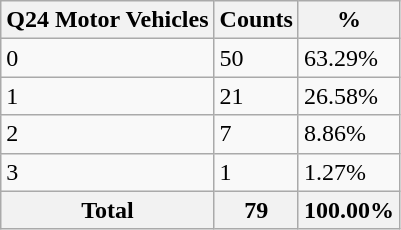<table class="wikitable sortable">
<tr>
<th>Q24 Motor Vehicles</th>
<th>Counts</th>
<th>%</th>
</tr>
<tr>
<td>0</td>
<td>50</td>
<td>63.29%</td>
</tr>
<tr>
<td>1</td>
<td>21</td>
<td>26.58%</td>
</tr>
<tr>
<td>2</td>
<td>7</td>
<td>8.86%</td>
</tr>
<tr>
<td>3</td>
<td>1</td>
<td>1.27%</td>
</tr>
<tr>
<th>Total</th>
<th>79</th>
<th>100.00%</th>
</tr>
</table>
